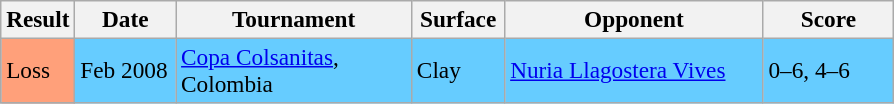<table class="sortable wikitable" style=font-size:97%;>
<tr>
<th style="width:40px">Result</th>
<th style="width:60px">Date</th>
<th style="width:150px">Tournament</th>
<th style="width:55px">Surface</th>
<th style="width:165px">Opponent</th>
<th style="width:80px"  class="unsortable">Score</th>
</tr>
<tr bgcolor=#66CCFF>
<td bgcolor="FFA07A">Loss</td>
<td>Feb 2008</td>
<td><a href='#'>Copa Colsanitas</a>, Colombia</td>
<td>Clay</td>
<td> <a href='#'>Nuria Llagostera Vives</a></td>
<td>0–6, 4–6</td>
</tr>
</table>
